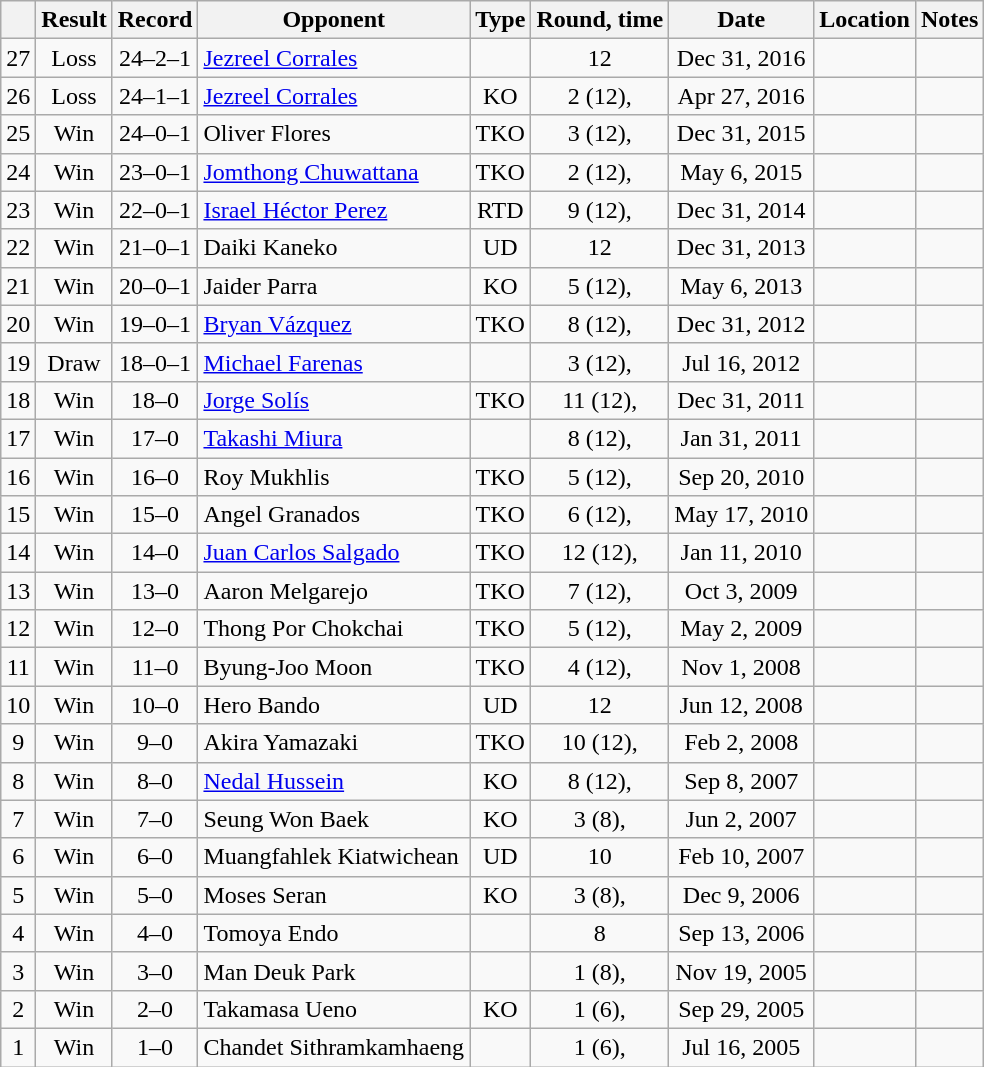<table class="wikitable" style="text-align:center">
<tr>
<th></th>
<th>Result</th>
<th>Record</th>
<th>Opponent</th>
<th>Type</th>
<th>Round, time</th>
<th>Date</th>
<th>Location</th>
<th>Notes</th>
</tr>
<tr>
<td>27</td>
<td>Loss</td>
<td>24–2–1</td>
<td style="text-align:left;"><a href='#'>Jezreel Corrales</a></td>
<td></td>
<td>12</td>
<td>Dec 31, 2016</td>
<td style="text-align:left;"></td>
<td style="text-align:left;"></td>
</tr>
<tr>
<td>26</td>
<td>Loss</td>
<td>24–1–1</td>
<td style="text-align:left;"><a href='#'>Jezreel Corrales</a></td>
<td>KO</td>
<td>2 (12), </td>
<td>Apr 27, 2016</td>
<td style="text-align:left;"></td>
<td style="text-align:left;"></td>
</tr>
<tr>
<td>25</td>
<td>Win</td>
<td>24–0–1</td>
<td style="text-align:left;">Oliver Flores</td>
<td>TKO</td>
<td>3 (12), </td>
<td>Dec 31, 2015</td>
<td style="text-align:left;"></td>
<td style="text-align:left;"></td>
</tr>
<tr>
<td>24</td>
<td>Win</td>
<td>23–0–1</td>
<td style="text-align:left;"><a href='#'>Jomthong Chuwattana</a></td>
<td>TKO</td>
<td>2 (12), </td>
<td>May 6, 2015</td>
<td style="text-align:left;"></td>
<td style="text-align:left;"></td>
</tr>
<tr>
<td>23</td>
<td>Win</td>
<td>22–0–1</td>
<td style="text-align:left;"><a href='#'>Israel Héctor Perez</a></td>
<td>RTD</td>
<td>9 (12), </td>
<td>Dec 31, 2014</td>
<td style="text-align:left;"></td>
<td style="text-align:left;"></td>
</tr>
<tr>
<td>22</td>
<td>Win</td>
<td>21–0–1</td>
<td style="text-align:left;">Daiki Kaneko</td>
<td>UD</td>
<td>12</td>
<td>Dec 31, 2013</td>
<td style="text-align:left;"></td>
<td style="text-align:left;"></td>
</tr>
<tr>
<td>21</td>
<td>Win</td>
<td>20–0–1</td>
<td style="text-align:left;">Jaider Parra</td>
<td>KO</td>
<td>5 (12), </td>
<td>May 6, 2013</td>
<td style="text-align:left;"></td>
<td style="text-align:left;"></td>
</tr>
<tr>
<td>20</td>
<td>Win</td>
<td>19–0–1</td>
<td style="text-align:left;"><a href='#'>Bryan Vázquez</a></td>
<td>TKO</td>
<td>8 (12), </td>
<td>Dec 31, 2012</td>
<td style="text-align:left;"></td>
<td style="text-align:left;"></td>
</tr>
<tr>
<td>19</td>
<td>Draw</td>
<td>18–0–1</td>
<td style="text-align:left;"><a href='#'>Michael Farenas</a></td>
<td></td>
<td>3 (12), </td>
<td>Jul 16, 2012</td>
<td style="text-align:left;"></td>
<td style="text-align:left;"></td>
</tr>
<tr>
<td>18</td>
<td>Win</td>
<td>18–0</td>
<td style="text-align:left;"><a href='#'>Jorge Solís</a></td>
<td>TKO</td>
<td>11 (12), </td>
<td>Dec 31, 2011</td>
<td style="text-align:left;"></td>
<td style="text-align:left;"></td>
</tr>
<tr>
<td>17</td>
<td>Win</td>
<td>17–0</td>
<td style="text-align:left;"><a href='#'>Takashi Miura</a></td>
<td></td>
<td>8 (12), </td>
<td>Jan 31, 2011</td>
<td style="text-align:left;"></td>
<td style="text-align:left;"></td>
</tr>
<tr>
<td>16</td>
<td>Win</td>
<td>16–0</td>
<td style="text-align:left;">Roy Mukhlis</td>
<td>TKO</td>
<td>5 (12), </td>
<td>Sep 20, 2010</td>
<td style="text-align:left;"></td>
<td style="text-align:left;"></td>
</tr>
<tr>
<td>15</td>
<td>Win</td>
<td>15–0</td>
<td style="text-align:left;">Angel Granados</td>
<td>TKO</td>
<td>6 (12), </td>
<td>May 17, 2010</td>
<td style="text-align:left;"></td>
<td style="text-align:left;"></td>
</tr>
<tr>
<td>14</td>
<td>Win</td>
<td>14–0</td>
<td style="text-align:left;"><a href='#'>Juan Carlos Salgado</a></td>
<td>TKO</td>
<td>12 (12), </td>
<td>Jan 11, 2010</td>
<td style="text-align:left;"></td>
<td style="text-align:left;"></td>
</tr>
<tr>
<td>13</td>
<td>Win</td>
<td>13–0</td>
<td style="text-align:left;">Aaron Melgarejo</td>
<td>TKO</td>
<td>7 (12), </td>
<td>Oct 3, 2009</td>
<td style="text-align:left;"></td>
<td style="text-align:left;"></td>
</tr>
<tr>
<td>12</td>
<td>Win</td>
<td>12–0</td>
<td style="text-align:left;">Thong Por Chokchai</td>
<td>TKO</td>
<td>5 (12), </td>
<td>May 2, 2009</td>
<td style="text-align:left;"></td>
<td style="text-align:left;"></td>
</tr>
<tr>
<td>11</td>
<td>Win</td>
<td>11–0</td>
<td style="text-align:left;">Byung-Joo Moon</td>
<td>TKO</td>
<td>4 (12), </td>
<td>Nov 1, 2008</td>
<td style="text-align:left;"></td>
<td style="text-align:left;"></td>
</tr>
<tr>
<td>10</td>
<td>Win</td>
<td>10–0</td>
<td style="text-align:left;">Hero Bando</td>
<td>UD</td>
<td>12</td>
<td>Jun 12, 2008</td>
<td style="text-align:left;"></td>
<td style="text-align:left;"></td>
</tr>
<tr>
<td>9</td>
<td>Win</td>
<td>9–0</td>
<td style="text-align:left;">Akira Yamazaki</td>
<td>TKO</td>
<td>10 (12), </td>
<td>Feb 2, 2008</td>
<td style="text-align:left;"></td>
<td style="text-align:left;"></td>
</tr>
<tr>
<td>8</td>
<td>Win</td>
<td>8–0</td>
<td style="text-align:left;"><a href='#'>Nedal Hussein</a></td>
<td>KO</td>
<td>8 (12), </td>
<td>Sep 8, 2007</td>
<td style="text-align:left;"></td>
<td style="text-align:left;"></td>
</tr>
<tr>
<td>7</td>
<td>Win</td>
<td>7–0</td>
<td style="text-align:left;">Seung Won Baek</td>
<td>KO</td>
<td>3 (8), </td>
<td>Jun 2, 2007</td>
<td style="text-align:left;"></td>
<td></td>
</tr>
<tr>
<td>6</td>
<td>Win</td>
<td>6–0</td>
<td style="text-align:left;">Muangfahlek Kiatwichean</td>
<td>UD</td>
<td>10</td>
<td>Feb 10, 2007</td>
<td style="text-align:left;"></td>
<td></td>
</tr>
<tr>
<td>5</td>
<td>Win</td>
<td>5–0</td>
<td style="text-align:left;">Moses Seran</td>
<td>KO</td>
<td>3 (8), </td>
<td>Dec 9, 2006</td>
<td style="text-align:left;"></td>
<td></td>
</tr>
<tr>
<td>4</td>
<td>Win</td>
<td>4–0</td>
<td style="text-align:left;">Tomoya Endo</td>
<td></td>
<td>8</td>
<td>Sep 13, 2006</td>
<td style="text-align:left;"></td>
<td></td>
</tr>
<tr>
<td>3</td>
<td>Win</td>
<td>3–0</td>
<td style="text-align:left;">Man Deuk Park</td>
<td></td>
<td>1 (8), </td>
<td>Nov 19, 2005</td>
<td style="text-align:left;"></td>
<td></td>
</tr>
<tr>
<td>2</td>
<td>Win</td>
<td>2–0</td>
<td style="text-align:left;">Takamasa Ueno</td>
<td>KO</td>
<td>1 (6), </td>
<td>Sep 29, 2005</td>
<td style="text-align:left;"></td>
<td></td>
</tr>
<tr>
<td>1</td>
<td>Win</td>
<td>1–0</td>
<td style="text-align:left;">Chandet Sithramkamhaeng</td>
<td></td>
<td>1 (6), </td>
<td>Jul 16, 2005</td>
<td style="text-align:left;"></td>
<td></td>
</tr>
</table>
